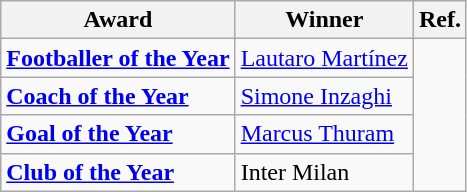<table class="wikitable">
<tr>
<th>Award</th>
<th>Winner</th>
<th>Ref.</th>
</tr>
<tr>
<td><strong><a href='#'>Footballer of the Year</a></strong></td>
<td> <a href='#'>Lautaro Martínez</a></td>
<td rowspan="4"></td>
</tr>
<tr>
<td><strong><a href='#'>Coach of the Year</a></strong></td>
<td> <a href='#'>Simone Inzaghi</a></td>
</tr>
<tr>
<td><strong><a href='#'>Goal of the Year</a></strong></td>
<td> <a href='#'>Marcus Thuram</a></td>
</tr>
<tr>
<td><strong><a href='#'>Club of the Year</a></strong></td>
<td>Inter Milan</td>
</tr>
</table>
